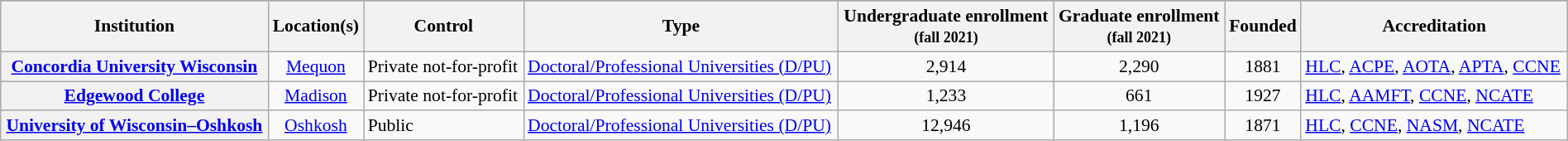<table class="wikitable sortable plainrowheaders" style="text-align:left; width:100%; font-size:90%">
<tr>
</tr>
<tr>
<th scope="col">Institution</th>
<th scope="col">Location(s)</th>
<th scope="col">Control</th>
<th scope="col">Type</th>
<th scope="col">Undergraduate enrollment<br><small>(fall 2021)</small></th>
<th scope="col">Graduate enrollment<br><small>(fall 2021)</small></th>
<th scope="col">Founded</th>
<th scope="col">Accreditation</th>
</tr>
<tr>
<th scope="row"><a href='#'>Concordia University Wisconsin</a></th>
<td align="center"><a href='#'>Mequon</a></td>
<td>Private not-for-profit</td>
<td><a href='#'>Doctoral/Professional Universities (D/PU)</a></td>
<td align="center">2,914</td>
<td align="center">2,290</td>
<td align="center">1881</td>
<td><a href='#'>HLC</a>, <a href='#'>ACPE</a>, <a href='#'>AOTA</a>, <a href='#'>APTA</a>, <a href='#'>CCNE</a></td>
</tr>
<tr>
<th scope="row"><a href='#'>Edgewood College</a></th>
<td align="center"><a href='#'>Madison</a></td>
<td>Private not-for-profit</td>
<td><a href='#'>Doctoral/Professional Universities (D/PU)</a></td>
<td align="center">1,233</td>
<td align="center">661</td>
<td align="center">1927</td>
<td><a href='#'>HLC</a>, <a href='#'>AAMFT</a>, <a href='#'>CCNE</a>, <a href='#'>NCATE</a></td>
</tr>
<tr>
<th scope="row"><a href='#'>University of Wisconsin–Oshkosh</a></th>
<td align="center"><a href='#'>Oshkosh</a></td>
<td>Public</td>
<td><a href='#'>Doctoral/Professional Universities (D/PU)</a></td>
<td align="center">12,946</td>
<td align="center">1,196</td>
<td align="center">1871</td>
<td><a href='#'>HLC</a>, <a href='#'>CCNE</a>, <a href='#'>NASM</a>, <a href='#'>NCATE</a></td>
</tr>
</table>
